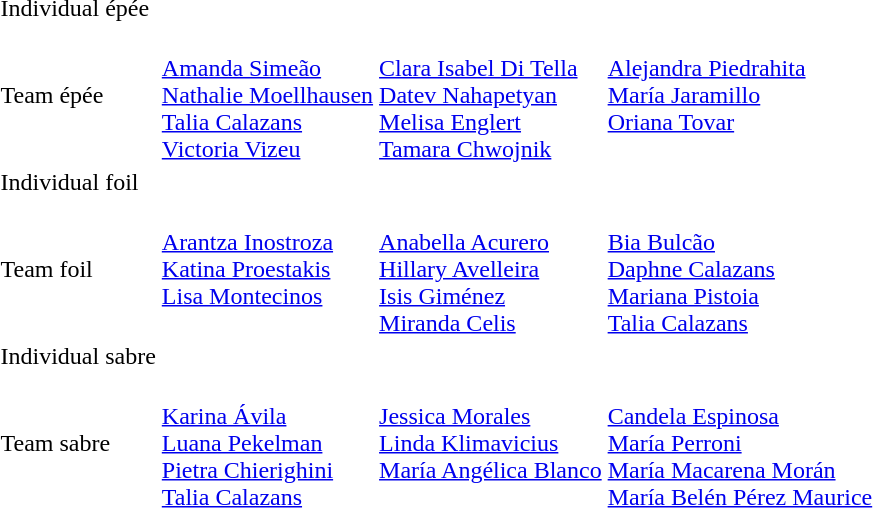<table>
<tr>
<td rowspan=2>Individual épée</td>
<td rowspan=2></td>
<td rowspan=2></td>
<td></td>
</tr>
<tr>
<td></td>
</tr>
<tr>
<td>Team épée</td>
<td valign=top><br><a href='#'>Amanda Simeão</a><br><a href='#'>Nathalie Moellhausen</a><br><a href='#'>Talia Calazans</a><br><a href='#'>Victoria Vizeu</a></td>
<td valign=top><br><a href='#'>Clara Isabel Di Tella</a><br><a href='#'>Datev Nahapetyan</a><br><a href='#'>Melisa Englert</a><br><a href='#'>Tamara Chwojnik</a></td>
<td valign=top><br><a href='#'>Alejandra Piedrahita</a><br><a href='#'>María Jaramillo</a><br><a href='#'>Oriana Tovar</a></td>
</tr>
<tr>
<td rowspan=2>Individual foil</td>
<td rowspan=2></td>
<td rowspan=2></td>
<td></td>
</tr>
<tr>
<td></td>
</tr>
<tr>
<td>Team foil</td>
<td valign=top><br><a href='#'>Arantza Inostroza</a><br><a href='#'>Katina Proestakis</a><br><a href='#'>Lisa Montecinos</a></td>
<td valign=top><br><a href='#'>Anabella Acurero</a><br><a href='#'>Hillary Avelleira</a><br><a href='#'>Isis Giménez</a><br><a href='#'>Miranda Celis</a></td>
<td valign=top><br><a href='#'>Bia Bulcão</a><br><a href='#'>Daphne Calazans</a><br><a href='#'>Mariana Pistoia</a><br><a href='#'>Talia Calazans</a></td>
</tr>
<tr>
<td rowspan=2>Individual sabre</td>
<td rowspan=2></td>
<td rowspan=2></td>
<td></td>
</tr>
<tr>
<td></td>
</tr>
<tr>
<td>Team sabre</td>
<td valign=top><br><a href='#'>Karina Ávila</a><br><a href='#'>Luana Pekelman</a><br><a href='#'>Pietra Chierighini</a><br><a href='#'>Talia Calazans</a></td>
<td valign=top><br><a href='#'>Jessica Morales</a><br><a href='#'>Linda Klimavicius</a><br><a href='#'>María Angélica Blanco</a></td>
<td valign=top><br><a href='#'>Candela Espinosa</a><br><a href='#'>María Perroni</a><br><a href='#'>María Macarena Morán</a><br><a href='#'>María Belén Pérez Maurice</a></td>
</tr>
</table>
